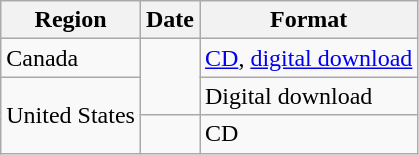<table class="wikitable">
<tr>
<th>Region</th>
<th>Date</th>
<th>Format</th>
</tr>
<tr>
<td>Canada</td>
<td rowspan=2></td>
<td><a href='#'>CD</a>, <a href='#'>digital download</a></td>
</tr>
<tr>
<td rowspan=2>United States</td>
<td>Digital download</td>
</tr>
<tr>
<td></td>
<td>CD</td>
</tr>
</table>
